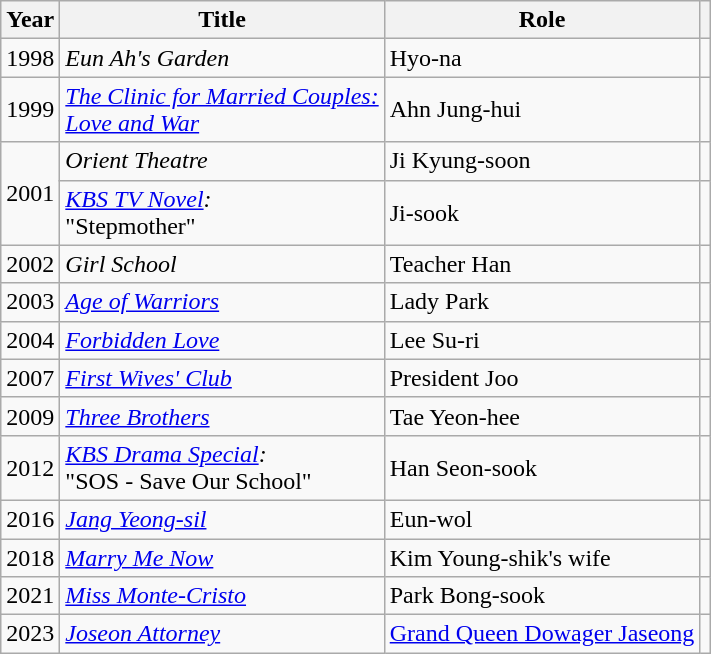<table class="wikitable">
<tr>
<th>Year</th>
<th>Title</th>
<th>Role</th>
<th></th>
</tr>
<tr>
<td>1998</td>
<td><em>Eun Ah's Garden</em></td>
<td>Hyo-na</td>
<td></td>
</tr>
<tr>
<td>1999</td>
<td><em><a href='#'>The Clinic for Married Couples:<br>Love and War</a></em></td>
<td>Ahn Jung-hui</td>
<td></td>
</tr>
<tr>
<td rowspan="2">2001</td>
<td><em>Orient Theatre</em></td>
<td>Ji Kyung-soon</td>
<td></td>
</tr>
<tr>
<td><em><a href='#'>KBS TV Novel</a>:</em><br>"Stepmother"</td>
<td>Ji-sook</td>
<td></td>
</tr>
<tr>
<td>2002</td>
<td><em>Girl School</em></td>
<td>Teacher Han</td>
<td></td>
</tr>
<tr>
<td>2003</td>
<td><em><a href='#'>Age of Warriors</a></em></td>
<td>Lady Park</td>
<td></td>
</tr>
<tr>
<td>2004</td>
<td><em><a href='#'>Forbidden Love</a></em></td>
<td>Lee Su-ri</td>
<td></td>
</tr>
<tr>
<td>2007</td>
<td><em><a href='#'>First Wives' Club</a></em></td>
<td>President Joo</td>
<td></td>
</tr>
<tr>
<td>2009</td>
<td><em><a href='#'>Three Brothers</a></em></td>
<td>Tae Yeon-hee</td>
<td></td>
</tr>
<tr>
<td>2012</td>
<td><em><a href='#'>KBS Drama Special</a>:</em><br>"SOS - Save Our School"</td>
<td>Han Seon-sook</td>
<td></td>
</tr>
<tr>
<td>2016</td>
<td><em><a href='#'>Jang Yeong-sil</a></em></td>
<td>Eun-wol</td>
<td></td>
</tr>
<tr>
<td>2018</td>
<td><em><a href='#'>Marry Me Now</a></em></td>
<td>Kim Young-shik's wife</td>
<td></td>
</tr>
<tr>
<td>2021</td>
<td><em><a href='#'>Miss Monte-Cristo</a></em></td>
<td>Park Bong-sook</td>
<td></td>
</tr>
<tr>
<td>2023</td>
<td><em><a href='#'>Joseon Attorney</a></em></td>
<td><a href='#'>Grand Queen Dowager Jaseong</a></td>
<td></td>
</tr>
</table>
